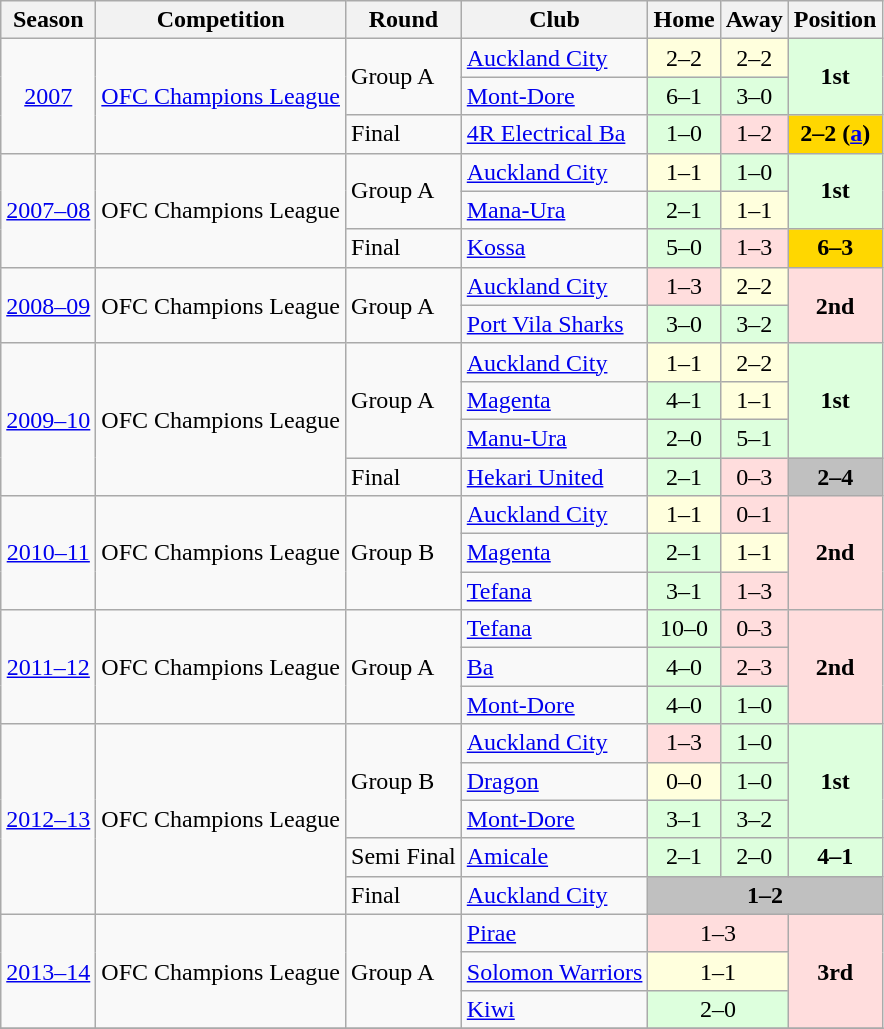<table class="wikitable">
<tr>
<th>Season</th>
<th>Competition</th>
<th>Round</th>
<th>Club</th>
<th>Home</th>
<th>Away</th>
<th>Position</th>
</tr>
<tr>
<td rowspan="3" style="text-align:center;"><a href='#'>2007</a></td>
<td rowspan="3"><a href='#'>OFC Champions League</a></td>
<td rowspan="2">Group A</td>
<td> <a href='#'>Auckland City</a></td>
<td style="text-align:center; background:#ffd;">2–2</td>
<td style="text-align:center; background:#ffd;">2–2</td>
<td rowspan=2; style="text-align:center; background:#dfd;"><strong>1st</strong></td>
</tr>
<tr>
<td> <a href='#'>Mont-Dore</a></td>
<td style="text-align:center; background:#dfd;">6–1</td>
<td style="text-align:center; background:#dfd;">3–0</td>
</tr>
<tr>
<td rowspan="1">Final</td>
<td> <a href='#'>4R Electrical Ba</a></td>
<td style="text-align:center; background:#dfd;">1–0</td>
<td style="text-align:center; background:#fdd;">1–2</td>
<td style="text-align:center; background:gold"><strong>2–2 (<a href='#'>a</a>)</strong></td>
</tr>
<tr>
<td rowspan="3" style="text-align:center;"><a href='#'>2007–08</a></td>
<td rowspan="3">OFC Champions League</td>
<td rowspan="2">Group A</td>
<td> <a href='#'>Auckland City</a></td>
<td style="text-align:center; background:#ffd;">1–1</td>
<td style="text-align:center; background:#dfd;">1–0</td>
<td rowspan=2; style="text-align:center; background:#dfd;"><strong>1st</strong></td>
</tr>
<tr>
<td> <a href='#'>Mana-Ura</a></td>
<td style="text-align:center; background:#dfd;">2–1</td>
<td style="text-align:center; background:#ffd;">1–1</td>
</tr>
<tr>
<td rowspan="1">Final</td>
<td> <a href='#'>Kossa</a></td>
<td style="text-align:center; background:#dfd;">5–0</td>
<td style="text-align:center; background:#fdd;">1–3</td>
<td style="text-align:center; background:gold"><strong>6–3</strong></td>
</tr>
<tr>
<td rowspan="2" style="text-align:center;"><a href='#'>2008–09</a></td>
<td rowspan="2">OFC Champions League</td>
<td rowspan="2">Group A</td>
<td> <a href='#'>Auckland City</a></td>
<td style="text-align:center; background:#fdd;">1–3</td>
<td style="text-align:center; background:#ffd;">2–2</td>
<td rowspan=2; style="text-align:center; background:#fdd;"><strong>2nd</strong></td>
</tr>
<tr>
<td> <a href='#'>Port Vila Sharks</a></td>
<td style="text-align:center; background:#dfd;">3–0</td>
<td style="text-align:center; background:#dfd;">3–2</td>
</tr>
<tr>
<td rowspan="4" style="text-align:center;"><a href='#'>2009–10</a></td>
<td rowspan="4">OFC Champions League</td>
<td rowspan="3">Group A</td>
<td> <a href='#'>Auckland City</a></td>
<td style="text-align:center; background:#ffd;">1–1</td>
<td style="text-align:center; background:#ffd;">2–2</td>
<td rowspan=3; style="text-align:center; background:#dfd;"><strong>1st</strong></td>
</tr>
<tr>
<td> <a href='#'>Magenta</a></td>
<td style="text-align:center; background:#dfd;">4–1</td>
<td style="text-align:center; background:#ffd;">1–1</td>
</tr>
<tr>
<td> <a href='#'>Manu-Ura</a></td>
<td style="text-align:center; background:#dfd;">2–0</td>
<td style="text-align:center; background:#dfd;">5–1</td>
</tr>
<tr>
<td rowspan="1">Final</td>
<td> <a href='#'>Hekari United</a></td>
<td style="text-align:center; background:#dfd;">2–1</td>
<td style="text-align:center; background:#fdd;">0–3</td>
<td style="text-align:center; background:silver"><strong>2–4</strong></td>
</tr>
<tr>
<td rowspan="3" style="text-align:center;"><a href='#'>2010–11</a></td>
<td rowspan="3">OFC Champions League</td>
<td rowspan="3">Group B</td>
<td> <a href='#'>Auckland City</a></td>
<td style="text-align:center; background:#ffd;">1–1</td>
<td style="text-align:center; background:#fdd;">0–1</td>
<td rowspan=3; style="text-align:center; background:#fdd;"><strong>2nd</strong></td>
</tr>
<tr>
<td> <a href='#'>Magenta</a></td>
<td style="text-align:center; background:#dfd;">2–1</td>
<td style="text-align:center; background:#ffd;">1–1</td>
</tr>
<tr>
<td> <a href='#'>Tefana</a></td>
<td style="text-align:center; background:#dfd;">3–1</td>
<td style="text-align:center; background:#fdd;">1–3</td>
</tr>
<tr>
<td rowspan="3" style="text-align:center;"><a href='#'>2011–12</a></td>
<td rowspan="3">OFC Champions League</td>
<td rowspan="3">Group A</td>
<td> <a href='#'>Tefana</a></td>
<td style="text-align:center; background:#dfd;">10–0</td>
<td style="text-align:center; background:#fdd;">0–3</td>
<td rowspan=3; style="text-align:center; background:#fdd;"><strong>2nd</strong></td>
</tr>
<tr>
<td> <a href='#'>Ba</a></td>
<td style="text-align:center; background:#dfd;">4–0</td>
<td style="text-align:center; background:#fdd;">2–3</td>
</tr>
<tr>
<td> <a href='#'>Mont-Dore</a></td>
<td style="text-align:center; background:#dfd;">4–0</td>
<td style="text-align:center; background:#dfd;">1–0</td>
</tr>
<tr>
<td rowspan="5" style="text-align:center;"><a href='#'>2012–13</a></td>
<td rowspan="5">OFC Champions League</td>
<td rowspan="3">Group B</td>
<td> <a href='#'>Auckland City</a></td>
<td style="text-align:center; background:#fdd;">1–3</td>
<td style="text-align:center; background:#dfd;">1–0</td>
<td rowspan=3; style="text-align:center; background:#dfd;"><strong>1st</strong></td>
</tr>
<tr>
<td> <a href='#'>Dragon</a></td>
<td style="text-align:center; background:#ffd;">0–0</td>
<td style="text-align:center; background:#dfd;">1–0</td>
</tr>
<tr>
<td> <a href='#'>Mont-Dore</a></td>
<td style="text-align:center; background:#dfd;">3–1</td>
<td style="text-align:center; background:#dfd;">3–2</td>
</tr>
<tr>
<td rowspan="1">Semi Final</td>
<td> <a href='#'>Amicale</a></td>
<td style="text-align:center; background:#dfd;">2–1</td>
<td style="text-align:center; background:#dfd;">2–0</td>
<td style="text-align:center; background:#dfd;"><strong>4–1</strong></td>
</tr>
<tr>
<td rowspan="1">Final</td>
<td> <a href='#'>Auckland City</a></td>
<td colspan=3; style="text-align:center; background:silver;"><strong>1–2</strong></td>
</tr>
<tr>
<td rowspan="3"><a href='#'>2013–14</a></td>
<td rowspan="3">OFC Champions League</td>
<td rowspan="3">Group A</td>
<td> <a href='#'>Pirae</a></td>
<td colspan=2; style="text-align:center; background:#fdd;">1–3</td>
<td rowspan=3; style="text-align:center; background:#fdd;"><strong>3rd</strong></td>
</tr>
<tr>
<td> <a href='#'>Solomon Warriors</a></td>
<td colspan=2; style="text-align:center; background:#ffd;">1–1</td>
</tr>
<tr>
<td> <a href='#'>Kiwi</a></td>
<td colspan=2; style="text-align:center; background:#dfd;">2–0</td>
</tr>
<tr>
</tr>
</table>
